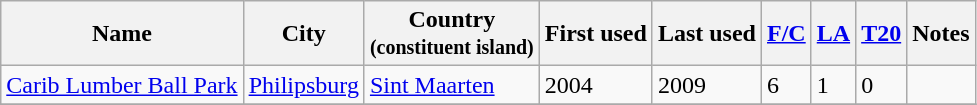<table class ="wikitable sortable">
<tr>
<th>Name</th>
<th>City</th>
<th>Country<br><small>(constituent island)</small></th>
<th>First used</th>
<th>Last used</th>
<th><a href='#'>F/C</a></th>
<th><a href='#'>LA</a></th>
<th><a href='#'>T20</a></th>
<th>Notes</th>
</tr>
<tr>
<td><a href='#'>Carib Lumber Ball Park</a></td>
<td><a href='#'>Philipsburg</a></td>
<td><a href='#'>Sint Maarten</a></td>
<td>2004</td>
<td>2009</td>
<td>6</td>
<td>1</td>
<td>0</td>
<td></td>
</tr>
<tr>
</tr>
</table>
